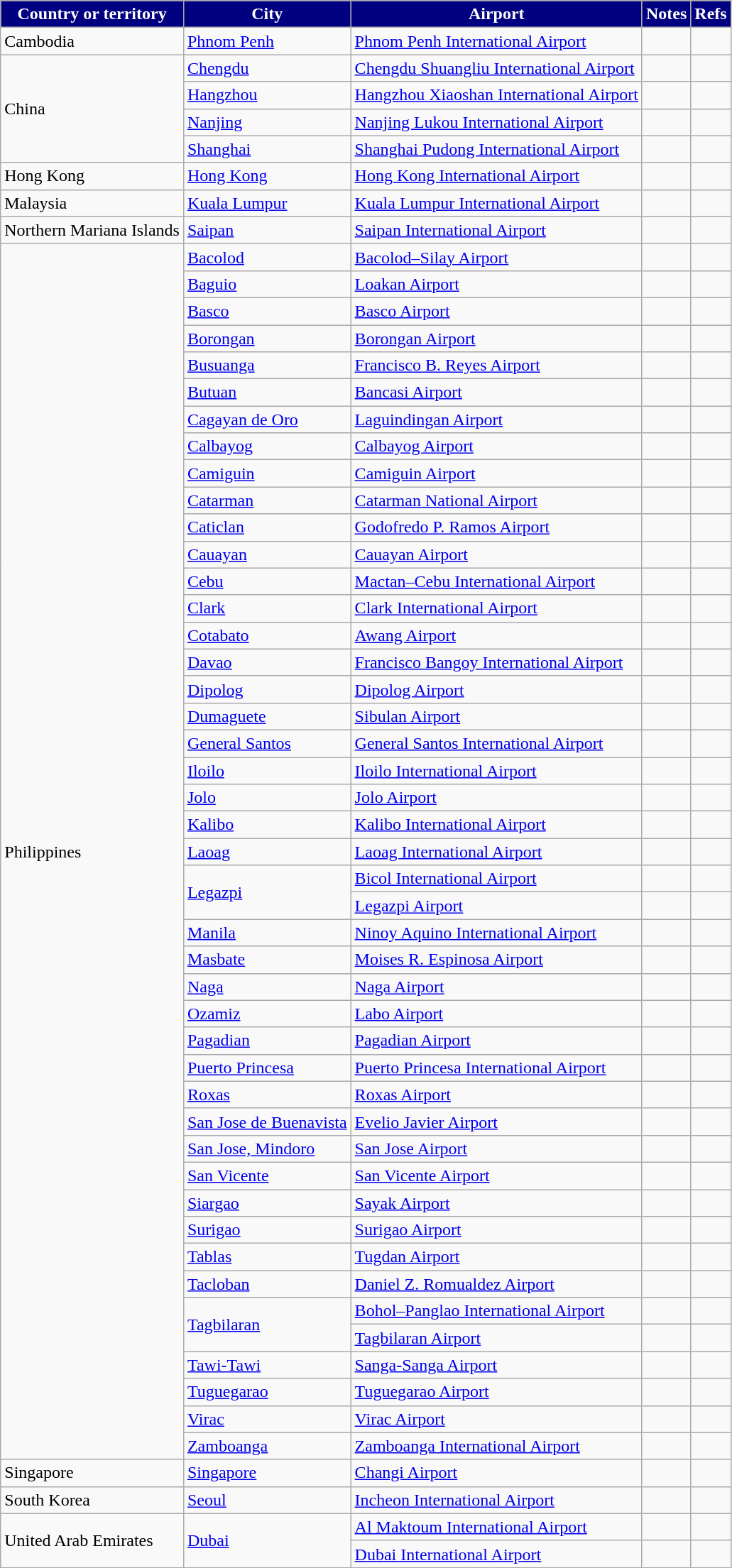<table class="sortable wikitable">
<tr>
<th style="background:#000080; color:white;">Country or territory</th>
<th style="background:#000080; color:white;">City</th>
<th style="background:#000080; color:white;">Airport</th>
<th style="background:#000080; color:white;">Notes</th>
<th style="background:#000080; color:white;" class="unsortable">Refs</th>
</tr>
<tr>
<td>Cambodia</td>
<td><a href='#'>Phnom Penh</a></td>
<td><a href='#'>Phnom Penh International Airport</a></td>
<td align="center"></td>
<td align="center"></td>
</tr>
<tr>
<td rowspan="4">China</td>
<td><a href='#'>Chengdu</a></td>
<td><a href='#'>Chengdu Shuangliu International Airport</a></td>
<td></td>
<td align=center></td>
</tr>
<tr>
<td><a href='#'>Hangzhou</a></td>
<td><a href='#'>Hangzhou Xiaoshan International Airport</a></td>
<td></td>
<td align=center></td>
</tr>
<tr>
<td><a href='#'>Nanjing</a></td>
<td><a href='#'>Nanjing Lukou International Airport</a></td>
<td></td>
<td align=center></td>
</tr>
<tr>
<td><a href='#'>Shanghai</a></td>
<td><a href='#'>Shanghai Pudong International Airport</a></td>
<td></td>
<td align=center></td>
</tr>
<tr>
<td>Hong Kong</td>
<td><a href='#'>Hong Kong</a></td>
<td><a href='#'>Hong Kong International Airport</a></td>
<td></td>
<td align=center></td>
</tr>
<tr>
<td>Malaysia</td>
<td><a href='#'>Kuala Lumpur</a></td>
<td><a href='#'>Kuala Lumpur International Airport</a></td>
<td></td>
<td align=center></td>
</tr>
<tr>
<td>Northern Mariana Islands</td>
<td><a href='#'>Saipan</a></td>
<td><a href='#'>Saipan International Airport</a></td>
<td></td>
<td align=center></td>
</tr>
<tr>
<td rowspan="45">Philippines</td>
<td><a href='#'>Bacolod</a></td>
<td><a href='#'>Bacolod–Silay Airport</a></td>
<td align=center></td>
<td align=center></td>
</tr>
<tr>
<td><a href='#'>Baguio</a></td>
<td><a href='#'>Loakan Airport</a></td>
<td></td>
<td align=center></td>
</tr>
<tr>
<td><a href='#'>Basco</a></td>
<td><a href='#'>Basco Airport</a></td>
<td align=center></td>
<td align=center></td>
</tr>
<tr>
<td><a href='#'>Borongan</a></td>
<td><a href='#'>Borongan Airport</a></td>
<td align=center></td>
<td align=center></td>
</tr>
<tr>
<td><a href='#'>Busuanga</a></td>
<td><a href='#'>Francisco B. Reyes Airport</a></td>
<td align=center></td>
<td align=center></td>
</tr>
<tr>
<td><a href='#'>Butuan</a></td>
<td><a href='#'>Bancasi Airport</a></td>
<td align=center></td>
<td align=center></td>
</tr>
<tr>
<td><a href='#'>Cagayan de Oro</a></td>
<td><a href='#'>Laguindingan Airport</a></td>
<td align=center></td>
<td align=center></td>
</tr>
<tr>
<td><a href='#'>Calbayog</a></td>
<td><a href='#'>Calbayog Airport</a></td>
<td align=center></td>
<td align=center></td>
</tr>
<tr>
<td><a href='#'>Camiguin</a></td>
<td><a href='#'>Camiguin Airport</a></td>
<td align=center></td>
<td align=center></td>
</tr>
<tr>
<td><a href='#'>Catarman</a></td>
<td><a href='#'>Catarman National Airport</a></td>
<td align=center></td>
<td align=center></td>
</tr>
<tr>
<td><a href='#'>Caticlan</a></td>
<td><a href='#'>Godofredo P. Ramos Airport</a></td>
<td align=center></td>
<td align=center></td>
</tr>
<tr>
<td><a href='#'>Cauayan</a></td>
<td><a href='#'>Cauayan Airport</a></td>
<td align=center></td>
<td align=center></td>
</tr>
<tr>
<td><a href='#'>Cebu</a></td>
<td><a href='#'>Mactan–Cebu International Airport</a></td>
<td></td>
<td align=center></td>
</tr>
<tr>
<td><a href='#'>Clark</a></td>
<td><a href='#'>Clark International Airport</a></td>
<td></td>
<td align=center></td>
</tr>
<tr>
<td><a href='#'>Cotabato</a></td>
<td><a href='#'>Awang Airport</a></td>
<td></td>
<td align=center></td>
</tr>
<tr>
<td><a href='#'>Davao</a></td>
<td><a href='#'>Francisco Bangoy International Airport</a></td>
<td></td>
<td align=center></td>
</tr>
<tr>
<td><a href='#'>Dipolog</a></td>
<td><a href='#'>Dipolog Airport</a></td>
<td align=center></td>
<td align=center></td>
</tr>
<tr>
<td><a href='#'>Dumaguete</a></td>
<td><a href='#'>Sibulan Airport</a></td>
<td align=center></td>
<td align=center></td>
</tr>
<tr>
<td><a href='#'>General Santos</a></td>
<td><a href='#'>General Santos International Airport</a></td>
<td align=center></td>
<td align=center></td>
</tr>
<tr>
<td><a href='#'>Iloilo</a></td>
<td><a href='#'>Iloilo International Airport</a></td>
<td align=center></td>
<td align=center></td>
</tr>
<tr>
<td><a href='#'>Jolo</a></td>
<td><a href='#'>Jolo Airport</a></td>
<td></td>
<td align=center></td>
</tr>
<tr>
<td><a href='#'>Kalibo</a></td>
<td><a href='#'>Kalibo International Airport</a></td>
<td></td>
<td align=center></td>
</tr>
<tr>
<td><a href='#'>Laoag</a></td>
<td><a href='#'>Laoag International Airport</a></td>
<td align=center></td>
<td align=center></td>
</tr>
<tr>
<td rowspan="2"><a href='#'>Legazpi</a></td>
<td><a href='#'>Bicol International Airport</a></td>
<td align=center></td>
<td align=center></td>
</tr>
<tr>
<td><a href='#'>Legazpi Airport</a></td>
<td></td>
<td align=center></td>
</tr>
<tr>
<td><a href='#'>Manila</a></td>
<td><a href='#'>Ninoy Aquino International Airport</a></td>
<td></td>
<td align=center></td>
</tr>
<tr>
<td><a href='#'>Masbate</a></td>
<td><a href='#'>Moises R. Espinosa Airport</a></td>
<td></td>
<td align=center></td>
</tr>
<tr>
<td><a href='#'>Naga</a></td>
<td><a href='#'>Naga Airport</a></td>
<td></td>
<td align=center></td>
</tr>
<tr>
<td><a href='#'>Ozamiz</a></td>
<td><a href='#'>Labo Airport</a></td>
<td align=center></td>
<td align=center></td>
</tr>
<tr>
<td><a href='#'>Pagadian</a></td>
<td><a href='#'>Pagadian Airport</a></td>
<td></td>
<td align=center></td>
</tr>
<tr>
<td><a href='#'>Puerto Princesa</a></td>
<td><a href='#'>Puerto Princesa International Airport</a></td>
<td align=center></td>
<td align=center></td>
</tr>
<tr>
<td><a href='#'>Roxas</a></td>
<td><a href='#'>Roxas Airport</a></td>
<td align=center></td>
<td align=center></td>
</tr>
<tr>
<td><a href='#'>San Jose de Buenavista</a></td>
<td><a href='#'>Evelio Javier Airport</a></td>
<td align=center></td>
<td align=center></td>
</tr>
<tr>
<td><a href='#'>San Jose, Mindoro</a></td>
<td><a href='#'>San Jose Airport</a></td>
<td></td>
<td align=center></td>
</tr>
<tr>
<td><a href='#'>San Vicente</a></td>
<td><a href='#'>San Vicente Airport</a></td>
<td></td>
<td align=center></td>
</tr>
<tr>
<td><a href='#'>Siargao</a></td>
<td><a href='#'>Sayak Airport</a></td>
<td align=center></td>
<td align=center></td>
</tr>
<tr>
<td><a href='#'>Surigao</a></td>
<td><a href='#'>Surigao Airport</a></td>
<td></td>
<td align=center></td>
</tr>
<tr>
<td><a href='#'>Tablas</a></td>
<td><a href='#'>Tugdan Airport</a></td>
<td></td>
<td align=center></td>
</tr>
<tr>
<td><a href='#'>Tacloban</a></td>
<td><a href='#'>Daniel Z. Romualdez Airport</a></td>
<td align=center></td>
<td align=center></td>
</tr>
<tr>
<td rowspan="2"><a href='#'>Tagbilaran</a></td>
<td><a href='#'>Bohol–Panglao International Airport</a></td>
<td align=center></td>
<td align=center></td>
</tr>
<tr>
<td><a href='#'>Tagbilaran Airport</a></td>
<td></td>
<td align=center></td>
</tr>
<tr>
<td><a href='#'>Tawi-Tawi</a></td>
<td><a href='#'>Sanga-Sanga Airport</a></td>
<td align=center></td>
<td align=center></td>
</tr>
<tr>
<td><a href='#'>Tuguegarao</a></td>
<td><a href='#'>Tuguegarao Airport</a></td>
<td></td>
<td align=center></td>
</tr>
<tr>
<td><a href='#'>Virac</a></td>
<td><a href='#'>Virac Airport</a></td>
<td></td>
<td align=center></td>
</tr>
<tr>
<td><a href='#'>Zamboanga</a></td>
<td><a href='#'>Zamboanga International Airport</a></td>
<td></td>
<td align=center></td>
</tr>
<tr>
<td>Singapore</td>
<td><a href='#'>Singapore</a></td>
<td><a href='#'>Changi Airport</a></td>
<td></td>
<td align=center></td>
</tr>
<tr>
<td>South Korea</td>
<td><a href='#'>Seoul</a></td>
<td><a href='#'>Incheon International Airport</a></td>
<td></td>
<td align=center></td>
</tr>
<tr>
<td rowspan="2">United Arab Emirates</td>
<td rowspan="2"><a href='#'>Dubai</a></td>
<td><a href='#'>Al Maktoum International Airport</a></td>
<td></td>
<td align=center></td>
</tr>
<tr>
<td><a href='#'>Dubai International Airport</a></td>
<td></td>
<td align=center></td>
</tr>
</table>
